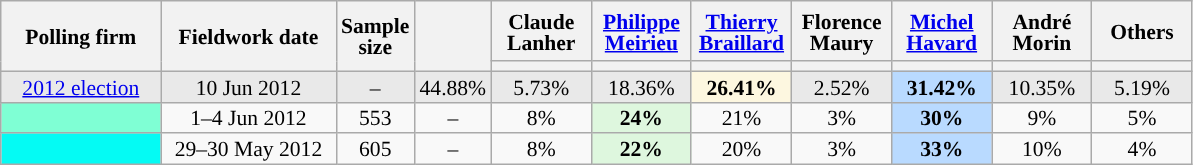<table class="wikitable sortable" style="text-align:center;font-size:90%;line-height:14px;">
<tr style="height:40px;">
<th style="width:100px;" rowspan="2">Polling firm</th>
<th style="width:110px;" rowspan="2">Fieldwork date</th>
<th style="width:35px;" rowspan="2">Sample<br>size</th>
<th style="width:30px;" rowspan="2"></th>
<th class="unsortable" style="width:60px;">Claude Lanher<br></th>
<th class="unsortable" style="width:60px;"><a href='#'>Philippe Meirieu</a><br></th>
<th class="unsortable" style="width:60px;"><a href='#'>Thierry Braillard</a><br></th>
<th class="unsortable" style="width:60px;">Florence Maury<br></th>
<th class="unsortable" style="width:60px;"><a href='#'>Michel Havard</a><br></th>
<th class="unsortable" style="width:60px;">André Morin<br></th>
<th class="unsortable" style="width:60px;">Others</th>
</tr>
<tr>
<th style="background:"></th>
<th style="background:"></th>
<th style="background:"></th>
<th style="background:"></th>
<th style="background:"></th>
<th style="background:"></th>
<th style="background:"></th>
</tr>
<tr style="background:#E9E9E9;">
<td><a href='#'>2012 election</a></td>
<td data-sort-value="2012-06-10">10 Jun 2012</td>
<td>–</td>
<td>44.88%</td>
<td>5.73%</td>
<td>18.36%</td>
<td style="background:#FDF7E0;"><strong>26.41%</strong></td>
<td>2.52%</td>
<td style="background:#B9DAFF;"><strong>31.42%</strong></td>
<td>10.35%</td>
<td>5.19%</td>
</tr>
<tr>
<td style="background:aquamarine;"></td>
<td data-sort-value="2012-06-04">1–4 Jun 2012</td>
<td>553</td>
<td>–</td>
<td>8%</td>
<td style="background:#DEF7DE;"><strong>24%</strong></td>
<td>21%</td>
<td>3%</td>
<td style="background:#B9DAFF;"><strong>30%</strong></td>
<td>9%</td>
<td>5%</td>
</tr>
<tr>
<td style="background:#04FBF4;"></td>
<td data-sort-value="2012-05-30">29–30 May 2012</td>
<td>605</td>
<td>–</td>
<td>8%</td>
<td style="background:#DEF7DE;"><strong>22%</strong></td>
<td>20%</td>
<td>3%</td>
<td style="background:#B9DAFF;"><strong>33%</strong></td>
<td>10%</td>
<td>4%</td>
</tr>
</table>
